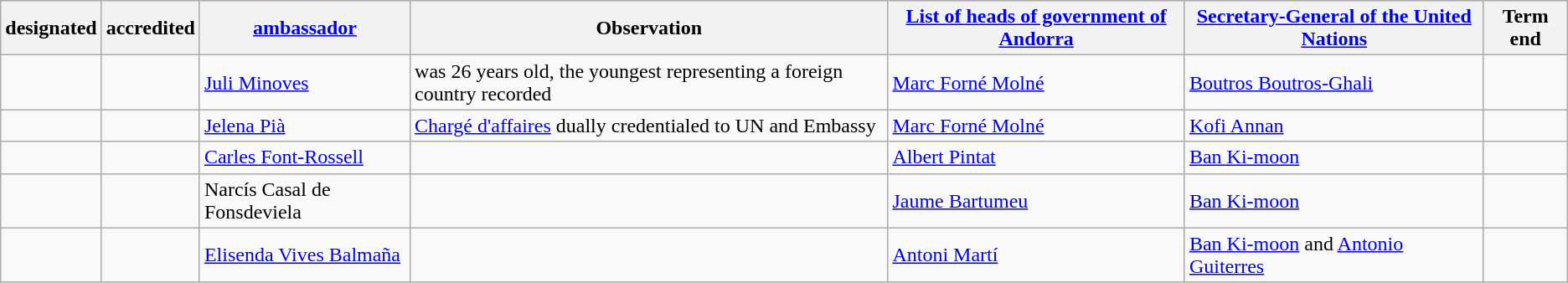<table class="wikitable sortable">
<tr>
<th>designated</th>
<th>accredited</th>
<th><a href='#'>ambassador</a></th>
<th>Observation</th>
<th><a href='#'>List of heads of government of Andorra</a></th>
<th><a href='#'>Secretary-General of the United Nations</a></th>
<th>Term end</th>
</tr>
<tr>
<td></td>
<td></td>
<td><a href='#'>Juli Minoves</a></td>
<td>was 26 years old, the  youngest representing a foreign country recorded</td>
<td><a href='#'>Marc Forné Molné</a></td>
<td><a href='#'>Boutros Boutros-Ghali</a></td>
<td></td>
</tr>
<tr>
<td></td>
<td></td>
<td><a href='#'>Jelena Pià</a></td>
<td><a href='#'>Chargé d'affaires</a> dually credentialed to UN and Embassy</td>
<td><a href='#'>Marc Forné Molné</a></td>
<td><a href='#'>Kofi Annan</a></td>
<td></td>
</tr>
<tr>
<td></td>
<td></td>
<td><a href='#'>Carles Font-Rossell</a></td>
<td></td>
<td><a href='#'>Albert Pintat</a></td>
<td><a href='#'>Ban Ki-moon</a></td>
<td></td>
</tr>
<tr>
<td></td>
<td></td>
<td>Narcís Casal de Fonsdeviela</td>
<td></td>
<td><a href='#'>Jaume Bartumeu</a></td>
<td><a href='#'>Ban Ki-moon</a></td>
<td></td>
</tr>
<tr>
<td></td>
<td></td>
<td><a href='#'>Elisenda Vives Balmaña</a></td>
<td></td>
<td><a href='#'>Antoni Martí</a></td>
<td><a href='#'>Ban Ki-moon</a> and <a href='#'>Antonio Guiterres</a></td>
<td></td>
</tr>
</table>
